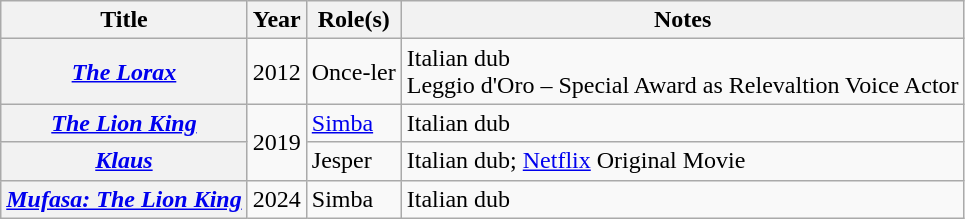<table class="wikitable plainrowheaders sortable">
<tr>
<th scope="col">Title</th>
<th scope="col">Year</th>
<th scope="col">Role(s)</th>
<th scope="col" class="unsortable">Notes</th>
</tr>
<tr>
<th scope=row><em><a href='#'>The Lorax</a></em></th>
<td>2012</td>
<td>Once-ler</td>
<td>Italian dub <br> Leggio d'Oro – Special Award as Relevaltion Voice Actor</td>
</tr>
<tr>
<th scope=row><em><a href='#'>The Lion King</a></em></th>
<td rowspan=2>2019</td>
<td><a href='#'>Simba</a></td>
<td>Italian dub</td>
</tr>
<tr>
<th scope=row><em><a href='#'>Klaus</a></em></th>
<td>Jesper</td>
<td>Italian dub; <a href='#'>Netflix</a> Original Movie</td>
</tr>
<tr>
<th scope=row><em><a href='#'>Mufasa: The Lion King</a></em></th>
<td>2024</td>
<td>Simba</td>
<td>Italian dub</td>
</tr>
</table>
